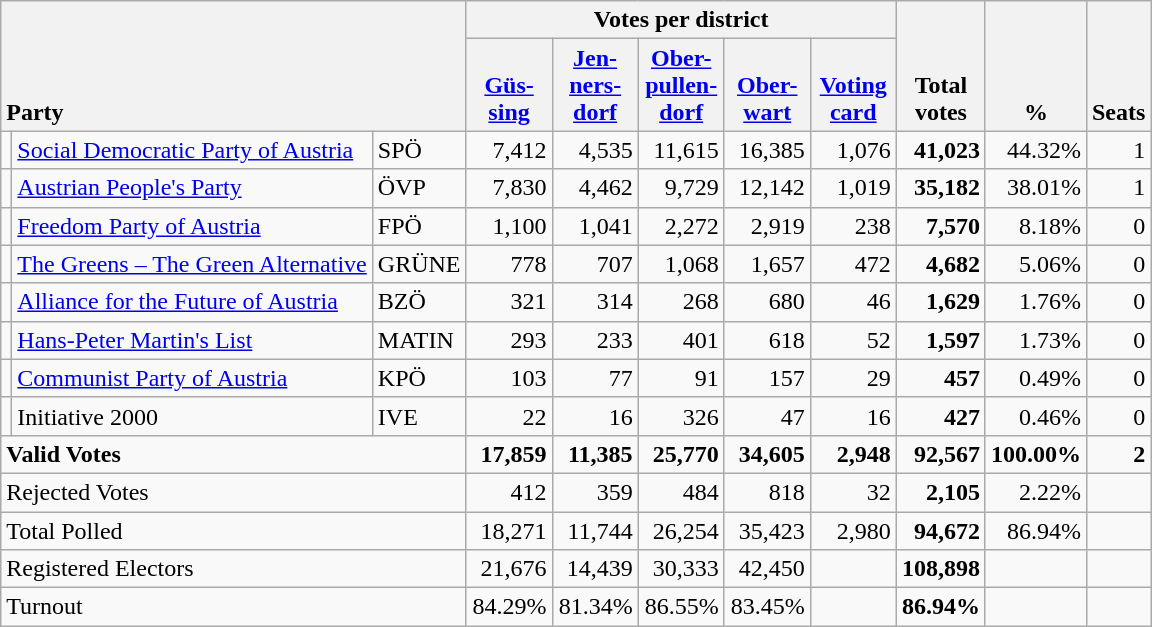<table class="wikitable" border="1" style="text-align:right;">
<tr>
<th style="text-align:left;" valign=bottom rowspan=2 colspan=3>Party</th>
<th colspan=5>Votes per district</th>
<th align=center valign=bottom rowspan=2 width="50">Total<br>votes</th>
<th align=center valign=bottom rowspan=2 width="50">%</th>
<th align=center valign=bottom rowspan=2>Seats</th>
</tr>
<tr>
<th align=center valign=bottom width="50"><a href='#'>Güs-<br>sing</a></th>
<th align=center valign=bottom width="50"><a href='#'>Jen-<br>ners-<br>dorf</a></th>
<th align=center valign=bottom width="50"><a href='#'>Ober-<br>pullen-<br>dorf</a></th>
<th align=center valign=bottom width="50"><a href='#'>Ober-<br>wart</a></th>
<th align=center valign=bottom width="50"><a href='#'>Voting<br>card</a></th>
</tr>
<tr>
<td></td>
<td align=left><a href='#'>Social Democratic Party of Austria</a></td>
<td align=left>SPÖ</td>
<td>7,412</td>
<td>4,535</td>
<td>11,615</td>
<td>16,385</td>
<td>1,076</td>
<td><strong>41,023</strong></td>
<td>44.32%</td>
<td>1</td>
</tr>
<tr>
<td></td>
<td align=left><a href='#'>Austrian People's Party</a></td>
<td align=left>ÖVP</td>
<td>7,830</td>
<td>4,462</td>
<td>9,729</td>
<td>12,142</td>
<td>1,019</td>
<td><strong>35,182</strong></td>
<td>38.01%</td>
<td>1</td>
</tr>
<tr>
<td></td>
<td align=left><a href='#'>Freedom Party of Austria</a></td>
<td align=left>FPÖ</td>
<td>1,100</td>
<td>1,041</td>
<td>2,272</td>
<td>2,919</td>
<td>238</td>
<td><strong>7,570</strong></td>
<td>8.18%</td>
<td>0</td>
</tr>
<tr>
<td></td>
<td align=left style="white-space: nowrap;"><a href='#'>The Greens – The Green Alternative</a></td>
<td align=left>GRÜNE</td>
<td>778</td>
<td>707</td>
<td>1,068</td>
<td>1,657</td>
<td>472</td>
<td><strong>4,682</strong></td>
<td>5.06%</td>
<td>0</td>
</tr>
<tr>
<td></td>
<td align=left><a href='#'>Alliance for the Future of Austria</a></td>
<td align=left>BZÖ</td>
<td>321</td>
<td>314</td>
<td>268</td>
<td>680</td>
<td>46</td>
<td><strong>1,629</strong></td>
<td>1.76%</td>
<td>0</td>
</tr>
<tr>
<td></td>
<td align=left><a href='#'>Hans-Peter Martin's List</a></td>
<td align=left>MATIN</td>
<td>293</td>
<td>233</td>
<td>401</td>
<td>618</td>
<td>52</td>
<td><strong>1,597</strong></td>
<td>1.73%</td>
<td>0</td>
</tr>
<tr>
<td></td>
<td align=left><a href='#'>Communist Party of Austria</a></td>
<td align=left>KPÖ</td>
<td>103</td>
<td>77</td>
<td>91</td>
<td>157</td>
<td>29</td>
<td><strong>457</strong></td>
<td>0.49%</td>
<td>0</td>
</tr>
<tr>
<td></td>
<td align=left>Initiative 2000</td>
<td align=left>IVE</td>
<td>22</td>
<td>16</td>
<td>326</td>
<td>47</td>
<td>16</td>
<td><strong>427</strong></td>
<td>0.46%</td>
<td>0</td>
</tr>
<tr style="font-weight:bold">
<td align=left colspan=3>Valid Votes</td>
<td>17,859</td>
<td>11,385</td>
<td>25,770</td>
<td>34,605</td>
<td>2,948</td>
<td>92,567</td>
<td>100.00%</td>
<td>2</td>
</tr>
<tr>
<td align=left colspan=3>Rejected Votes</td>
<td>412</td>
<td>359</td>
<td>484</td>
<td>818</td>
<td>32</td>
<td><strong>2,105</strong></td>
<td>2.22%</td>
<td></td>
</tr>
<tr>
<td align=left colspan=3>Total Polled</td>
<td>18,271</td>
<td>11,744</td>
<td>26,254</td>
<td>35,423</td>
<td>2,980</td>
<td><strong>94,672</strong></td>
<td>86.94%</td>
<td></td>
</tr>
<tr>
<td align=left colspan=3>Registered Electors</td>
<td>21,676</td>
<td>14,439</td>
<td>30,333</td>
<td>42,450</td>
<td></td>
<td><strong>108,898</strong></td>
<td></td>
<td></td>
</tr>
<tr>
<td align=left colspan=3>Turnout</td>
<td>84.29%</td>
<td>81.34%</td>
<td>86.55%</td>
<td>83.45%</td>
<td></td>
<td><strong>86.94%</strong></td>
<td></td>
<td></td>
</tr>
</table>
